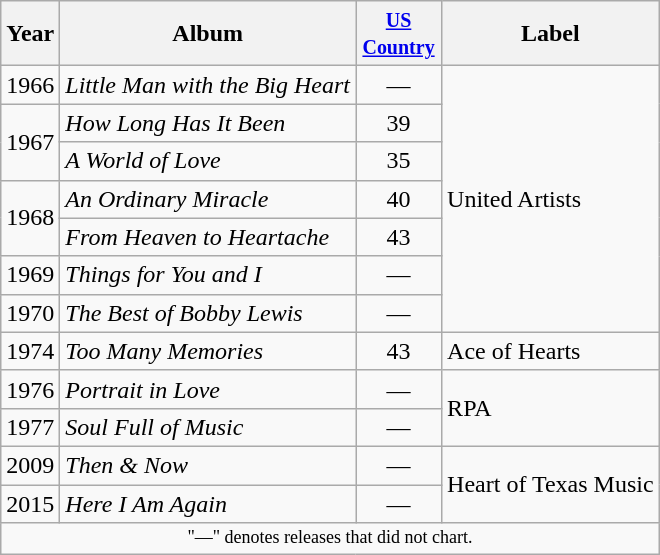<table class="wikitable">
<tr>
<th>Year</th>
<th>Album</th>
<th width="50"><small><a href='#'>US Country</a></small><br></th>
<th>Label</th>
</tr>
<tr>
<td>1966</td>
<td><em>Little Man with the Big Heart</em></td>
<td align="center">—</td>
<td rowspan="7">United Artists</td>
</tr>
<tr>
<td rowspan="2">1967</td>
<td><em>How Long Has It Been</em></td>
<td align="center">39</td>
</tr>
<tr>
<td><em>A World of Love</em></td>
<td align="center">35</td>
</tr>
<tr>
<td rowspan="2">1968</td>
<td><em>An Ordinary Miracle</em></td>
<td align="center">40</td>
</tr>
<tr>
<td><em>From Heaven to Heartache</em></td>
<td align="center">43</td>
</tr>
<tr>
<td>1969</td>
<td><em>Things for You and I</em></td>
<td align="center">—</td>
</tr>
<tr>
<td>1970</td>
<td><em>The Best of Bobby Lewis</em></td>
<td align="center">—</td>
</tr>
<tr>
<td>1974</td>
<td><em>Too Many Memories</em></td>
<td align="center">43</td>
<td>Ace of Hearts</td>
</tr>
<tr>
<td>1976</td>
<td><em>Portrait in Love</em></td>
<td align="center">—</td>
<td rowspan="2">RPA</td>
</tr>
<tr>
<td>1977</td>
<td><em>Soul Full of Music</em></td>
<td align="center">—</td>
</tr>
<tr>
<td>2009</td>
<td><em>Then & Now</em></td>
<td align="center">—</td>
<td rowspan="2">Heart of Texas Music</td>
</tr>
<tr>
<td>2015</td>
<td><em>Here I Am Again</em></td>
<td align="center">—</td>
</tr>
<tr>
<td colspan="4" style="text-align:center; font-size:9pt;">"—" denotes releases that did not chart.</td>
</tr>
</table>
